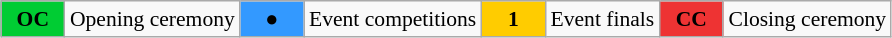<table class="wikitable" style="margin:0.5em auto; font-size:90%; position:relative">
<tr>
<td style="width:2.5em; background:#00cc33; text-align:center"><strong>OC</strong></td>
<td>Opening ceremony</td>
<td style="width:2.5em; background:#3399ff; text-align:center">●</td>
<td>Event competitions</td>
<td style="width:2.5em; background:#ffcc00; text-align:center"><strong>1</strong></td>
<td>Event finals</td>
<td style="width:2.5em; background:#ee3333; text-align:center"><strong>CC</strong></td>
<td>Closing ceremony</td>
</tr>
</table>
